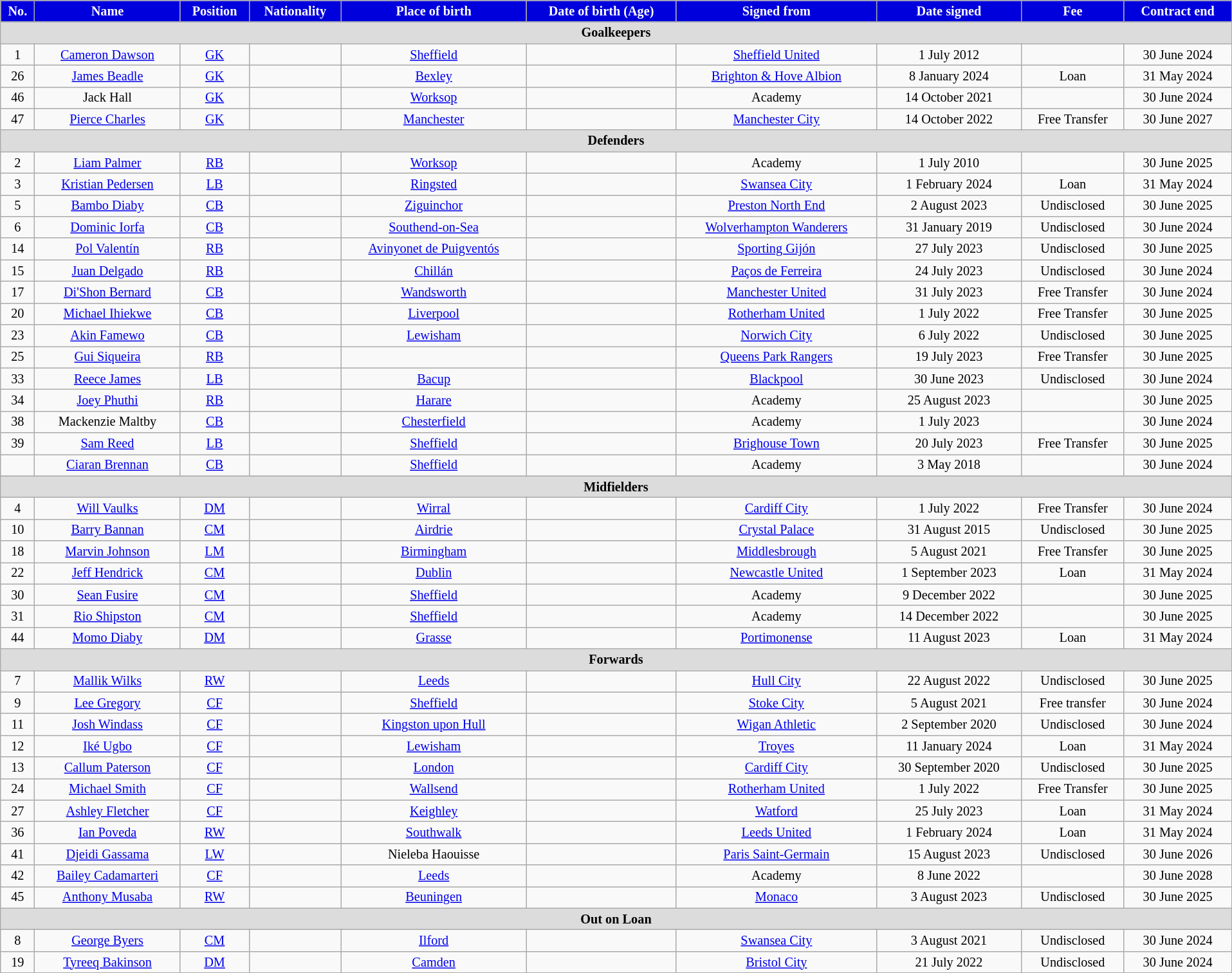<table class="wikitable" style="text-align:center; font-size:84.5%; width:101%;">
<tr>
<th style="color:white; background:#00d; text-align:center;">No.</th>
<th style="color:white; background:#00d; text-align:center;">Name</th>
<th style="color:white; background:#00d; text-align:center;">Position</th>
<th style="color:white; background:#00d; text-align:center;">Nationality</th>
<th style="color:white; background:#00d; text-align:center;">Place of birth</th>
<th style="color:white; background:#00d; text-align:center;">Date of birth (Age)</th>
<th style="color:white; background:#00d; text-align:center;">Signed from</th>
<th style="color:white; background:#00d; text-align:center;">Date signed</th>
<th style="color:white; background:#00d; text-align:center;">Fee</th>
<th style="color:white; background:#00d; text-align:center;">Contract end</th>
</tr>
<tr>
<th colspan="14" style="background:#dcdcdc; tepxt-align:center;">Goalkeepers</th>
</tr>
<tr>
<td>1</td>
<td><a href='#'>Cameron Dawson</a></td>
<td><a href='#'>GK</a></td>
<td></td>
<td><a href='#'>Sheffield</a></td>
<td></td>
<td><a href='#'>Sheffield United</a></td>
<td>1 July 2012</td>
<td></td>
<td>30 June 2024</td>
</tr>
<tr>
<td>26</td>
<td><a href='#'>James Beadle</a></td>
<td><a href='#'>GK</a></td>
<td></td>
<td><a href='#'>Bexley</a></td>
<td></td>
<td><a href='#'>Brighton & Hove Albion</a></td>
<td>8 January 2024</td>
<td>Loan</td>
<td>31 May 2024</td>
</tr>
<tr>
<td>46</td>
<td>Jack Hall</td>
<td><a href='#'>GK</a></td>
<td></td>
<td><a href='#'>Worksop</a></td>
<td></td>
<td>Academy</td>
<td>14 October 2021</td>
<td></td>
<td>30 June 2024</td>
</tr>
<tr>
<td>47</td>
<td><a href='#'>Pierce Charles</a></td>
<td><a href='#'>GK</a></td>
<td></td>
<td><a href='#'>Manchester</a></td>
<td></td>
<td><a href='#'>Manchester City</a></td>
<td>14 October 2022</td>
<td>Free Transfer</td>
<td>30 June 2027</td>
</tr>
<tr>
<th colspan="14" style="background:#dcdcdc; tepxt-align:center;">Defenders</th>
</tr>
<tr>
<td>2</td>
<td><a href='#'>Liam Palmer</a></td>
<td><a href='#'>RB</a></td>
<td></td>
<td><a href='#'>Worksop</a></td>
<td></td>
<td>Academy</td>
<td>1 July 2010</td>
<td></td>
<td>30 June 2025</td>
</tr>
<tr>
<td>3</td>
<td><a href='#'>Kristian Pedersen</a></td>
<td><a href='#'>LB</a></td>
<td></td>
<td><a href='#'>Ringsted</a></td>
<td></td>
<td><a href='#'>Swansea City</a></td>
<td>1 February 2024</td>
<td>Loan</td>
<td>31 May 2024</td>
</tr>
<tr>
<td>5</td>
<td><a href='#'>Bambo Diaby</a></td>
<td><a href='#'>CB</a></td>
<td></td>
<td><a href='#'>Ziguinchor</a></td>
<td></td>
<td><a href='#'>Preston North End</a></td>
<td>2 August 2023</td>
<td>Undisclosed</td>
<td>30 June 2025</td>
</tr>
<tr>
<td>6</td>
<td><a href='#'>Dominic Iorfa</a></td>
<td><a href='#'>CB</a></td>
<td></td>
<td><a href='#'>Southend-on-Sea</a></td>
<td></td>
<td><a href='#'>Wolverhampton Wanderers</a></td>
<td>31 January 2019</td>
<td>Undisclosed</td>
<td>30 June 2024</td>
</tr>
<tr>
<td>14</td>
<td><a href='#'>Pol Valentín</a></td>
<td><a href='#'>RB</a></td>
<td></td>
<td><a href='#'>Avinyonet de Puigventós</a></td>
<td></td>
<td><a href='#'>Sporting Gijón</a></td>
<td>27 July 2023</td>
<td>Undisclosed</td>
<td>30 June 2025</td>
</tr>
<tr>
<td>15</td>
<td><a href='#'>Juan Delgado</a></td>
<td><a href='#'>RB</a></td>
<td></td>
<td><a href='#'>Chillán</a></td>
<td></td>
<td><a href='#'>Paços de Ferreira</a></td>
<td>24 July 2023</td>
<td>Undisclosed</td>
<td>30 June 2024</td>
</tr>
<tr>
<td>17</td>
<td><a href='#'>Di'Shon Bernard</a></td>
<td><a href='#'>CB</a></td>
<td></td>
<td><a href='#'>Wandsworth</a></td>
<td></td>
<td><a href='#'>Manchester United</a></td>
<td>31 July 2023</td>
<td>Free Transfer</td>
<td>30 June 2024</td>
</tr>
<tr>
<td>20</td>
<td><a href='#'>Michael Ihiekwe</a></td>
<td><a href='#'>CB</a></td>
<td></td>
<td><a href='#'>Liverpool</a></td>
<td></td>
<td><a href='#'>Rotherham United</a></td>
<td>1 July 2022</td>
<td>Free Transfer</td>
<td>30 June 2025</td>
</tr>
<tr>
<td>23</td>
<td><a href='#'>Akin Famewo</a></td>
<td><a href='#'>CB</a></td>
<td></td>
<td><a href='#'>Lewisham</a></td>
<td></td>
<td><a href='#'>Norwich City</a></td>
<td>6 July 2022</td>
<td>Undisclosed</td>
<td>30 June 2025</td>
</tr>
<tr>
<td>25</td>
<td><a href='#'>Gui Siqueira</a></td>
<td><a href='#'>RB</a></td>
<td></td>
<td></td>
<td></td>
<td><a href='#'>Queens Park Rangers</a></td>
<td>19 July 2023</td>
<td>Free Transfer</td>
<td>30 June 2025</td>
</tr>
<tr>
<td>33</td>
<td><a href='#'>Reece James</a></td>
<td><a href='#'>LB</a></td>
<td></td>
<td><a href='#'>Bacup</a></td>
<td></td>
<td><a href='#'>Blackpool</a></td>
<td>30 June 2023</td>
<td>Undisclosed</td>
<td>30 June 2024</td>
</tr>
<tr>
<td>34</td>
<td><a href='#'>Joey Phuthi</a></td>
<td><a href='#'>RB</a></td>
<td></td>
<td><a href='#'>Harare</a></td>
<td></td>
<td>Academy</td>
<td>25 August 2023</td>
<td></td>
<td>30 June 2025</td>
</tr>
<tr>
<td>38</td>
<td>Mackenzie Maltby</td>
<td><a href='#'>CB</a></td>
<td></td>
<td><a href='#'>Chesterfield</a></td>
<td></td>
<td>Academy</td>
<td>1 July 2023</td>
<td></td>
<td>30 June 2024</td>
</tr>
<tr>
<td>39</td>
<td><a href='#'>Sam Reed</a></td>
<td><a href='#'>LB</a></td>
<td></td>
<td><a href='#'>Sheffield</a></td>
<td></td>
<td><a href='#'>Brighouse Town</a></td>
<td>20 July 2023</td>
<td>Free Transfer</td>
<td>30 June 2025</td>
</tr>
<tr>
<td></td>
<td><a href='#'>Ciaran Brennan</a></td>
<td><a href='#'>CB</a></td>
<td></td>
<td><a href='#'>Sheffield</a></td>
<td></td>
<td>Academy</td>
<td>3 May 2018</td>
<td></td>
<td>30 June 2024</td>
</tr>
<tr>
<th colspan="14" style="background:#dcdcdc; tepxt-align:center;">Midfielders</th>
</tr>
<tr>
<td>4</td>
<td><a href='#'>Will Vaulks</a></td>
<td><a href='#'>DM</a></td>
<td></td>
<td><a href='#'>Wirral</a></td>
<td></td>
<td><a href='#'>Cardiff City</a></td>
<td>1 July 2022</td>
<td>Free Transfer</td>
<td>30 June 2024</td>
</tr>
<tr>
<td>10</td>
<td><a href='#'>Barry Bannan</a></td>
<td><a href='#'>CM</a></td>
<td></td>
<td><a href='#'>Airdrie</a></td>
<td></td>
<td><a href='#'>Crystal Palace</a></td>
<td>31 August 2015</td>
<td>Undisclosed</td>
<td>30 June 2025</td>
</tr>
<tr>
<td>18</td>
<td><a href='#'>Marvin Johnson</a></td>
<td><a href='#'>LM</a></td>
<td></td>
<td><a href='#'>Birmingham</a></td>
<td></td>
<td><a href='#'>Middlesbrough</a></td>
<td>5 August 2021</td>
<td>Free Transfer</td>
<td>30 June 2025</td>
</tr>
<tr>
<td>22</td>
<td><a href='#'>Jeff Hendrick</a></td>
<td><a href='#'>CM</a></td>
<td></td>
<td><a href='#'>Dublin</a></td>
<td></td>
<td><a href='#'>Newcastle United</a></td>
<td>1 September 2023</td>
<td>Loan</td>
<td>31 May 2024</td>
</tr>
<tr>
<td>30</td>
<td><a href='#'>Sean Fusire</a></td>
<td><a href='#'>CM</a></td>
<td></td>
<td><a href='#'>Sheffield</a></td>
<td></td>
<td>Academy</td>
<td>9 December 2022</td>
<td></td>
<td>30 June 2025</td>
</tr>
<tr>
<td>31</td>
<td><a href='#'>Rio Shipston</a></td>
<td><a href='#'>CM</a></td>
<td></td>
<td><a href='#'>Sheffield</a></td>
<td></td>
<td>Academy</td>
<td>14 December 2022</td>
<td></td>
<td>30 June 2025</td>
</tr>
<tr>
<td>44</td>
<td><a href='#'>Momo Diaby</a></td>
<td><a href='#'>DM</a></td>
<td></td>
<td><a href='#'>Grasse</a></td>
<td></td>
<td><a href='#'>Portimonense</a></td>
<td>11 August 2023</td>
<td>Loan</td>
<td>31 May 2024</td>
</tr>
<tr>
<th colspan="14" style="background:#dcdcdc; tepxt-align:center;">Forwards</th>
</tr>
<tr>
<td>7</td>
<td><a href='#'>Mallik Wilks</a></td>
<td><a href='#'>RW</a></td>
<td></td>
<td><a href='#'>Leeds</a></td>
<td></td>
<td><a href='#'>Hull City</a></td>
<td>22 August 2022</td>
<td>Undisclosed</td>
<td>30 June 2025</td>
</tr>
<tr>
<td>9</td>
<td><a href='#'>Lee Gregory</a></td>
<td><a href='#'>CF</a></td>
<td></td>
<td><a href='#'>Sheffield</a></td>
<td></td>
<td><a href='#'>Stoke City</a></td>
<td>5 August 2021</td>
<td>Free transfer</td>
<td>30 June 2024</td>
</tr>
<tr>
<td>11</td>
<td><a href='#'>Josh Windass</a></td>
<td><a href='#'>CF</a></td>
<td></td>
<td><a href='#'>Kingston upon Hull</a></td>
<td></td>
<td><a href='#'>Wigan Athletic</a></td>
<td>2 September 2020</td>
<td>Undisclosed</td>
<td>30 June 2024</td>
</tr>
<tr>
<td>12</td>
<td><a href='#'>Iké Ugbo</a></td>
<td><a href='#'>CF</a></td>
<td></td>
<td><a href='#'>Lewisham</a></td>
<td></td>
<td><a href='#'>Troyes</a></td>
<td>11 January 2024</td>
<td>Loan</td>
<td>31 May 2024</td>
</tr>
<tr>
<td>13</td>
<td><a href='#'>Callum Paterson</a></td>
<td><a href='#'>CF</a></td>
<td></td>
<td><a href='#'>London</a></td>
<td></td>
<td><a href='#'>Cardiff City</a></td>
<td>30 September 2020</td>
<td>Undisclosed</td>
<td>30 June 2025</td>
</tr>
<tr>
<td>24</td>
<td><a href='#'>Michael Smith</a></td>
<td><a href='#'>CF</a></td>
<td></td>
<td><a href='#'>Wallsend</a></td>
<td></td>
<td><a href='#'>Rotherham United</a></td>
<td>1 July 2022</td>
<td>Free Transfer</td>
<td>30 June 2025</td>
</tr>
<tr>
<td>27</td>
<td><a href='#'>Ashley Fletcher</a></td>
<td><a href='#'>CF</a></td>
<td></td>
<td><a href='#'>Keighley</a></td>
<td></td>
<td><a href='#'>Watford</a></td>
<td>25 July 2023</td>
<td>Loan</td>
<td>31 May 2024</td>
</tr>
<tr>
<td>36</td>
<td><a href='#'>Ian Poveda</a></td>
<td><a href='#'>RW</a></td>
<td></td>
<td><a href='#'>Southwalk</a></td>
<td></td>
<td><a href='#'>Leeds United</a></td>
<td>1 February 2024</td>
<td>Loan</td>
<td>31 May 2024</td>
</tr>
<tr>
<td>41</td>
<td><a href='#'>Djeidi Gassama</a></td>
<td><a href='#'>LW</a></td>
<td></td>
<td>Nieleba Haouisse</td>
<td></td>
<td><a href='#'>Paris Saint-Germain</a></td>
<td>15 August 2023</td>
<td>Undisclosed</td>
<td>30 June 2026</td>
</tr>
<tr>
<td>42</td>
<td><a href='#'>Bailey Cadamarteri</a></td>
<td><a href='#'>CF</a></td>
<td></td>
<td><a href='#'>Leeds</a></td>
<td></td>
<td>Academy</td>
<td>8 June 2022</td>
<td></td>
<td>30 June 2028</td>
</tr>
<tr>
<td>45</td>
<td><a href='#'>Anthony Musaba</a></td>
<td><a href='#'>RW</a></td>
<td></td>
<td><a href='#'>Beuningen</a></td>
<td></td>
<td><a href='#'>Monaco</a></td>
<td>3 August 2023</td>
<td>Undisclosed</td>
<td>30 June 2025</td>
</tr>
<tr>
<th colspan="14" style="background:#dcdcdc; tepxt-align:center;">Out on Loan</th>
</tr>
<tr>
<td>8</td>
<td><a href='#'>George Byers</a></td>
<td><a href='#'>CM</a></td>
<td></td>
<td><a href='#'>Ilford</a></td>
<td></td>
<td> <a href='#'>Swansea City</a></td>
<td>3 August 2021</td>
<td>Undisclosed</td>
<td>30 June 2024</td>
</tr>
<tr>
<td>19</td>
<td><a href='#'>Tyreeq Bakinson</a></td>
<td><a href='#'>DM</a></td>
<td></td>
<td><a href='#'>Camden</a></td>
<td></td>
<td><a href='#'>Bristol City</a></td>
<td>21 July 2022</td>
<td>Undisclosed</td>
<td>30 June 2024</td>
</tr>
</table>
